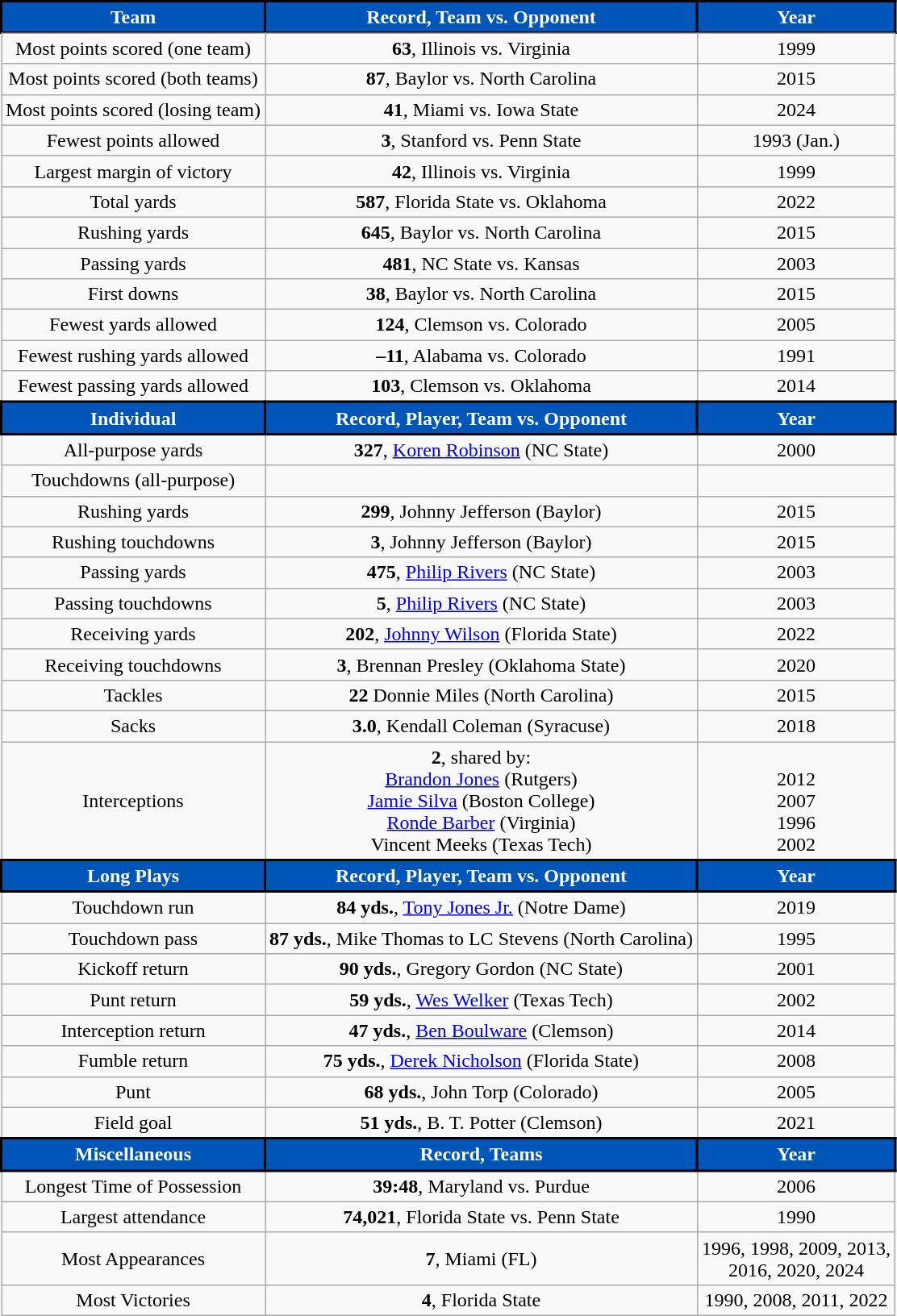<table class="wikitable" style="text-align:center">
<tr>
<th style="background:#0055b8; color:#ffffff; border: 2px solid #000000;">Team</th>
<th style="background:#0055b8; color:#ffffff; border: 2px solid #000000;">Record, Team vs. Opponent</th>
<th style="background:#0055b8; color:#ffffff; border: 2px solid #000000;">Year</th>
</tr>
<tr>
</tr>
<tr>
<td>Most points scored (one team)</td>
<td><strong>63</strong>, Illinois vs. Virginia</td>
<td>1999</td>
</tr>
<tr>
<td>Most points scored (both teams)</td>
<td><strong>87</strong>, Baylor vs. North Carolina</td>
<td>2015</td>
</tr>
<tr>
<td>Most points scored (losing team)</td>
<td><strong>41</strong>, Miami vs. Iowa State</td>
<td>2024</td>
</tr>
<tr>
<td>Fewest points allowed</td>
<td><strong>3</strong>, Stanford vs. Penn State</td>
<td>1993 (Jan.)</td>
</tr>
<tr>
<td>Largest margin of victory</td>
<td><strong>42</strong>, Illinois vs. Virginia</td>
<td>1999</td>
</tr>
<tr>
<td>Total yards</td>
<td><strong>587</strong>, Florida State vs. Oklahoma</td>
<td>2022</td>
</tr>
<tr>
<td>Rushing yards</td>
<td><strong>645</strong>, Baylor vs. North Carolina</td>
<td>2015</td>
</tr>
<tr>
<td>Passing yards</td>
<td><strong>481</strong>, NC State vs. Kansas</td>
<td>2003</td>
</tr>
<tr>
<td>First downs</td>
<td><strong>38</strong>, Baylor vs. North Carolina</td>
<td>2015</td>
</tr>
<tr>
<td>Fewest yards allowed</td>
<td><strong>124</strong>, Clemson vs. Colorado</td>
<td>2005</td>
</tr>
<tr>
<td>Fewest rushing yards allowed</td>
<td><strong>–11</strong>, Alabama vs. Colorado</td>
<td>1991</td>
</tr>
<tr>
<td>Fewest passing yards allowed</td>
<td><strong>103</strong>, Clemson vs. Oklahoma</td>
<td>2014</td>
</tr>
<tr>
<th style="background:#0055b8; color:#ffffff; border: 2px solid #000000;">Individual</th>
<th style="background:#0055b8; color:#ffffff; border: 2px solid #000000;">Record, Player, Team vs. Opponent</th>
<th style="background:#0055b8; color:#ffffff; border: 2px solid #000000;">Year</th>
</tr>
<tr>
<td>All-purpose yards</td>
<td><strong>327</strong>, <a href='#'>Koren Robinson</a> (NC State)</td>
<td>2000</td>
</tr>
<tr>
<td>Touchdowns (all-purpose)</td>
<td></td>
<td></td>
</tr>
<tr>
<td>Rushing yards</td>
<td><strong>299</strong>, Johnny Jefferson (Baylor)</td>
<td>2015</td>
</tr>
<tr>
<td>Rushing touchdowns</td>
<td><strong>3</strong>, Johnny Jefferson (Baylor)</td>
<td>2015</td>
</tr>
<tr>
<td>Passing yards</td>
<td><strong>475</strong>, <a href='#'>Philip Rivers</a> (NC State)</td>
<td>2003</td>
</tr>
<tr>
<td>Passing touchdowns</td>
<td><strong>5</strong>, <a href='#'>Philip Rivers</a> (NC State)</td>
<td>2003</td>
</tr>
<tr>
<td>Receiving yards</td>
<td><strong>202</strong>, <a href='#'>Johnny Wilson</a> (Florida State)</td>
<td>2022</td>
</tr>
<tr>
<td>Receiving touchdowns</td>
<td><strong>3</strong>, Brennan Presley (Oklahoma State)</td>
<td>2020</td>
</tr>
<tr>
<td>Tackles</td>
<td><strong>22</strong> Donnie Miles (North Carolina)</td>
<td>2015</td>
</tr>
<tr>
<td>Sacks</td>
<td><strong>3.0</strong>, Kendall Coleman (Syracuse)</td>
<td>2018</td>
</tr>
<tr>
<td>Interceptions</td>
<td><strong>2</strong>, shared by:<br><a href='#'>Brandon Jones</a> (Rutgers)<br><a href='#'>Jamie Silva</a> (Boston College)<br><a href='#'>Ronde Barber</a> (Virginia)<br>Vincent Meeks (Texas Tech)</td>
<td><br>2012<br>2007<br>1996<br>2002</td>
</tr>
<tr>
<th style="background:#0055b8; color:#ffffff; border: 2px solid #000000;">Long Plays</th>
<th style="background:#0055b8; color:#ffffff; border: 2px solid #000000;">Record, Player, Team vs. Opponent</th>
<th style="background:#0055b8; color:#ffffff; border: 2px solid #000000;">Year</th>
</tr>
<tr>
<td>Touchdown run</td>
<td><strong>84 yds.</strong>, <a href='#'>Tony Jones Jr.</a> (Notre Dame)</td>
<td>2019</td>
</tr>
<tr>
<td>Touchdown pass</td>
<td><strong>87 yds.</strong>, Mike Thomas to LC Stevens (North Carolina)</td>
<td>1995</td>
</tr>
<tr>
<td>Kickoff return</td>
<td><strong>90 yds.</strong>, Gregory Gordon (NC State)</td>
<td>2001</td>
</tr>
<tr>
<td>Punt return</td>
<td><strong>59 yds.</strong>, <a href='#'>Wes Welker</a> (Texas Tech)</td>
<td>2002</td>
</tr>
<tr>
<td>Interception return</td>
<td><strong>47 yds.</strong>, <a href='#'>Ben Boulware</a> (Clemson)</td>
<td>2014</td>
</tr>
<tr>
<td>Fumble return</td>
<td><strong>75 yds.</strong>, <a href='#'>Derek Nicholson</a> (Florida State)</td>
<td>2008</td>
</tr>
<tr>
<td>Punt</td>
<td><strong>68 yds.</strong>, John Torp (Colorado)</td>
<td>2005</td>
</tr>
<tr>
<td>Field goal</td>
<td><strong>51 yds.</strong>, B. T. Potter (Clemson)</td>
<td>2021</td>
</tr>
<tr>
<th style="background:#0055b8; color:#ffffff; border: 2px solid #000000;">Miscellaneous</th>
<th style="background:#0055b8; color:#ffffff; border: 2px solid #000000;">Record, Teams</th>
<th style="background:#0055b8; color:#ffffff; border: 2px solid #000000;">Year</th>
</tr>
<tr>
<td>Longest Time of Possession</td>
<td><strong>39:48</strong>, Maryland vs. Purdue</td>
<td>2006</td>
</tr>
<tr>
<td>Largest attendance</td>
<td><strong>74,021</strong>, Florida State vs. Penn State</td>
<td>1990</td>
</tr>
<tr>
<td>Most Appearances</td>
<td><strong>7</strong>, Miami (FL)</td>
<td>1996, 1998, 2009, 2013,<br>2016, 2020, 2024</td>
</tr>
<tr>
<td>Most Victories</td>
<td><strong>4</strong>, Florida State</td>
<td>1990, 2008, 2011, 2022</td>
</tr>
</table>
